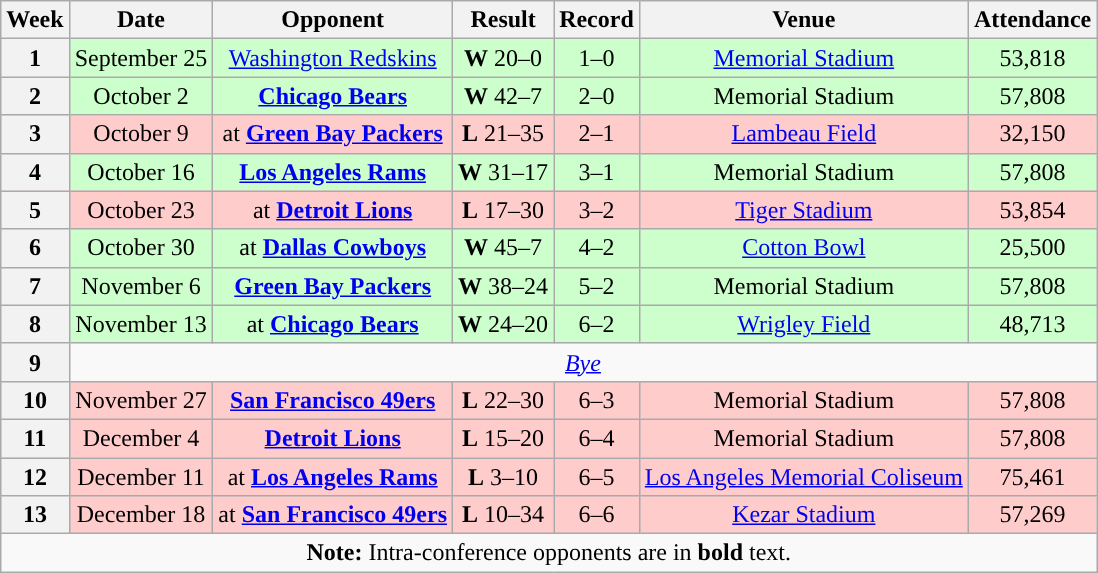<table class="wikitable" style="text-align:center">
<tr>
<th>Week</th>
<th>Date</th>
<th>Opponent</th>
<th>Result</th>
<th>Record</th>
<th>Venue</th>
<th>Attendance</th>
</tr>
<tr style="background:#cfc">
<th>1</th>
<td>September 25</td>
<td><a href='#'>Washington Redskins</a></td>
<td><strong>W</strong> 20–0</td>
<td>1–0</td>
<td><a href='#'>Memorial Stadium</a></td>
<td>53,818</td>
</tr>
<tr style="background:#cfc">
<th>2</th>
<td>October 2</td>
<td><strong><a href='#'>Chicago Bears</a></strong></td>
<td><strong>W</strong> 42–7</td>
<td>2–0</td>
<td>Memorial Stadium</td>
<td>57,808</td>
</tr>
<tr style="background:#fcc">
<th>3</th>
<td>October 9</td>
<td>at <strong><a href='#'>Green Bay Packers</a></strong></td>
<td><strong>L</strong> 21–35</td>
<td>2–1</td>
<td><a href='#'>Lambeau Field</a></td>
<td>32,150</td>
</tr>
<tr style="background:#cfc">
<th>4</th>
<td>October 16</td>
<td><strong><a href='#'>Los Angeles Rams</a></strong></td>
<td><strong>W</strong> 31–17</td>
<td>3–1</td>
<td>Memorial Stadium</td>
<td>57,808</td>
</tr>
<tr style="background:#fcc">
<th>5</th>
<td>October 23</td>
<td>at <strong><a href='#'>Detroit Lions</a></strong></td>
<td><strong>L</strong> 17–30</td>
<td>3–2</td>
<td><a href='#'>Tiger Stadium</a></td>
<td>53,854</td>
</tr>
<tr style="background:#cfc">
<th>6</th>
<td>October 30</td>
<td>at <strong><a href='#'>Dallas Cowboys</a></strong></td>
<td><strong>W</strong> 45–7</td>
<td>4–2</td>
<td><a href='#'>Cotton Bowl</a></td>
<td>25,500</td>
</tr>
<tr style="background:#cfc">
<th>7</th>
<td>November 6</td>
<td><strong><a href='#'>Green Bay Packers</a></strong></td>
<td><strong>W</strong> 38–24</td>
<td>5–2</td>
<td>Memorial Stadium</td>
<td>57,808</td>
</tr>
<tr style="background:#cfc">
<th>8</th>
<td>November 13</td>
<td>at <strong><a href='#'>Chicago Bears</a></strong></td>
<td><strong>W</strong> 24–20</td>
<td>6–2</td>
<td><a href='#'>Wrigley Field</a></td>
<td>48,713</td>
</tr>
<tr>
<th>9</th>
<td colspan="6"><em><a href='#'>Bye</a></em></td>
</tr>
<tr style="background:#fcc">
<th>10</th>
<td>November 27</td>
<td><strong><a href='#'>San Francisco 49ers</a></strong></td>
<td><strong>L</strong> 22–30</td>
<td>6–3</td>
<td>Memorial Stadium</td>
<td>57,808</td>
</tr>
<tr style="background:#fcc">
<th>11</th>
<td>December 4</td>
<td><strong><a href='#'>Detroit Lions</a></strong></td>
<td><strong>L</strong> 15–20</td>
<td>6–4</td>
<td>Memorial Stadium</td>
<td>57,808</td>
</tr>
<tr style="background:#fcc">
<th>12</th>
<td>December 11</td>
<td>at <strong><a href='#'>Los Angeles Rams</a></strong></td>
<td><strong>L</strong> 3–10</td>
<td>6–5</td>
<td><a href='#'>Los Angeles Memorial Coliseum</a></td>
<td>75,461</td>
</tr>
<tr style="background:#fcc">
<th>13</th>
<td>December 18</td>
<td>at <strong><a href='#'>San Francisco 49ers</a></strong></td>
<td><strong>L</strong> 10–34</td>
<td>6–6</td>
<td><a href='#'>Kezar Stadium</a></td>
<td>57,269</td>
</tr>
<tr>
<td colspan="8"><strong>Note:</strong> Intra-conference opponents are in <strong>bold</strong> text.</td>
</tr>
</table>
